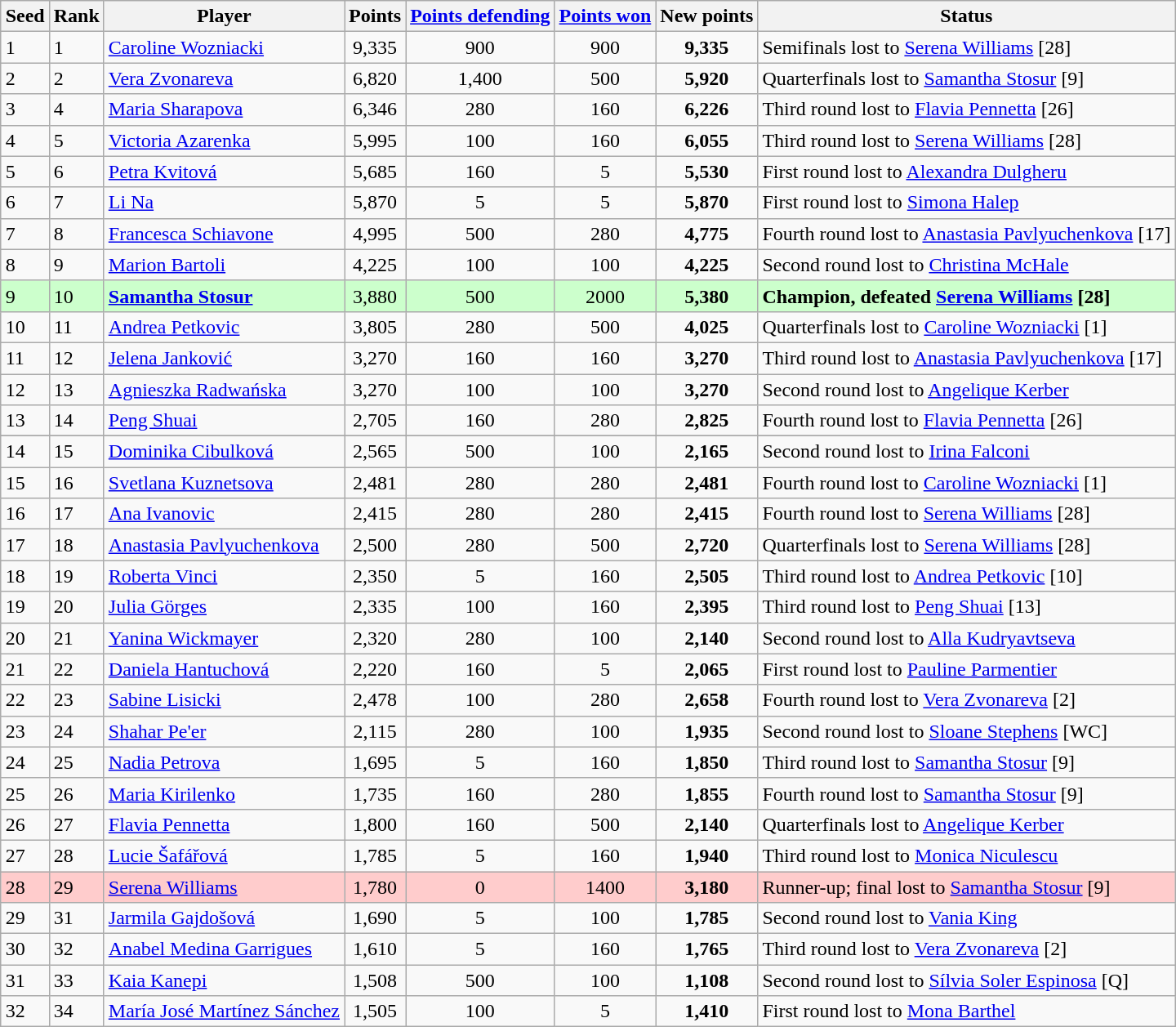<table class="wikitable sortable" style="margin:1em auto;">
<tr>
<th>Seed</th>
<th>Rank</th>
<th>Player</th>
<th>Points</th>
<th><a href='#'>Points defending</a></th>
<th><a href='#'>Points won</a></th>
<th>New points</th>
<th>Status</th>
</tr>
<tr>
<td>1</td>
<td>1</td>
<td> <a href='#'>Caroline Wozniacki</a></td>
<td align=center>9,335</td>
<td align=center>900</td>
<td align=center>900</td>
<td align=center><strong>9,335</strong></td>
<td>Semifinals lost to   <a href='#'>Serena Williams</a> [28]</td>
</tr>
<tr>
<td>2</td>
<td>2</td>
<td> <a href='#'>Vera Zvonareva</a></td>
<td align=center>6,820</td>
<td align=center>1,400</td>
<td align=center>500</td>
<td align=center><strong>5,920</strong></td>
<td>Quarterfinals lost to  <a href='#'>Samantha Stosur</a> [9]</td>
</tr>
<tr>
<td>3</td>
<td>4</td>
<td> <a href='#'>Maria Sharapova</a></td>
<td align=center>6,346</td>
<td align=center>280</td>
<td align=center>160</td>
<td align=center><strong>6,226</strong></td>
<td>Third round lost to  <a href='#'>Flavia Pennetta</a> [26]</td>
</tr>
<tr>
<td>4</td>
<td>5</td>
<td> <a href='#'>Victoria Azarenka</a></td>
<td align=center>5,995</td>
<td align=center>100</td>
<td align=center>160</td>
<td align=center><strong>6,055</strong></td>
<td>Third round lost to  <a href='#'>Serena Williams</a> [28]</td>
</tr>
<tr>
<td>5</td>
<td>6</td>
<td> <a href='#'>Petra Kvitová</a></td>
<td align=center>5,685</td>
<td align=center>160</td>
<td align=center>5</td>
<td align=center><strong>5,530</strong></td>
<td>First round lost to  <a href='#'>Alexandra Dulgheru</a></td>
</tr>
<tr>
<td>6</td>
<td>7</td>
<td> <a href='#'>Li Na</a></td>
<td align=center>5,870</td>
<td align=center>5</td>
<td align=center>5</td>
<td align=center><strong>5,870</strong></td>
<td>First round lost to  <a href='#'>Simona Halep</a></td>
</tr>
<tr>
<td>7</td>
<td>8</td>
<td> <a href='#'>Francesca Schiavone</a></td>
<td align=center>4,995</td>
<td align=center>500</td>
<td align=center>280</td>
<td align=center><strong>4,775</strong></td>
<td>Fourth round lost to  <a href='#'>Anastasia Pavlyuchenkova</a> [17]</td>
</tr>
<tr>
<td>8</td>
<td>9</td>
<td> <a href='#'>Marion Bartoli</a></td>
<td align=center>4,225</td>
<td align=center>100</td>
<td align=center>100</td>
<td align=center><strong>4,225</strong></td>
<td>Second round lost to  <a href='#'>Christina McHale</a></td>
</tr>
<tr bgcolor=#CCFFCC>
<td>9</td>
<td>10</td>
<td> <strong><a href='#'>Samantha Stosur</a></strong></td>
<td align=center>3,880</td>
<td align=center>500</td>
<td align=center>2000</td>
<td align=center><strong>5,380</strong></td>
<td><strong>Champion, defeated  <a href='#'>Serena Williams</a> [28]</strong></td>
</tr>
<tr>
<td>10</td>
<td>11</td>
<td> <a href='#'>Andrea Petkovic</a></td>
<td align=center>3,805</td>
<td align=center>280</td>
<td align=center>500</td>
<td align=center><strong>4,025</strong></td>
<td>Quarterfinals lost to  <a href='#'>Caroline Wozniacki</a> [1]</td>
</tr>
<tr>
<td>11</td>
<td>12</td>
<td> <a href='#'>Jelena Janković</a></td>
<td align=center>3,270</td>
<td align=center>160</td>
<td align=center>160</td>
<td align=center><strong>3,270</strong></td>
<td>Third round lost to  <a href='#'>Anastasia Pavlyuchenkova</a> [17]</td>
</tr>
<tr>
<td>12</td>
<td>13</td>
<td> <a href='#'>Agnieszka Radwańska</a></td>
<td align=center>3,270</td>
<td align=center>100</td>
<td align=center>100</td>
<td align=center><strong>3,270</strong></td>
<td>Second round lost to  <a href='#'>Angelique Kerber</a></td>
</tr>
<tr>
<td>13</td>
<td>14</td>
<td> <a href='#'>Peng Shuai</a></td>
<td align=center>2,705</td>
<td align=center>160</td>
<td align=center>280</td>
<td align=center><strong>2,825</strong></td>
<td>Fourth round lost to  <a href='#'>Flavia Pennetta</a> [26]</td>
</tr>
<tr>
</tr>
<tr>
<td>14</td>
<td>15</td>
<td> <a href='#'>Dominika Cibulková</a></td>
<td align=center>2,565</td>
<td align=center>500</td>
<td align=center>100</td>
<td align=center><strong>2,165</strong></td>
<td>Second round lost to  <a href='#'>Irina Falconi</a></td>
</tr>
<tr>
<td>15</td>
<td>16</td>
<td> <a href='#'>Svetlana Kuznetsova</a></td>
<td align=center>2,481</td>
<td align=center>280</td>
<td align=center>280</td>
<td align=center><strong>2,481</strong></td>
<td>Fourth round lost to  <a href='#'>Caroline Wozniacki</a> [1]</td>
</tr>
<tr>
<td>16</td>
<td>17</td>
<td> <a href='#'>Ana Ivanovic</a></td>
<td align=center>2,415</td>
<td align=center>280</td>
<td align=center>280</td>
<td align=center><strong>2,415</strong></td>
<td>Fourth round lost to  <a href='#'>Serena Williams</a> [28]</td>
</tr>
<tr>
<td>17</td>
<td>18</td>
<td> <a href='#'>Anastasia Pavlyuchenkova</a></td>
<td align=center>2,500</td>
<td align=center>280</td>
<td align=center>500</td>
<td align=center><strong>2,720</strong></td>
<td>Quarterfinals lost to  <a href='#'>Serena Williams</a> [28]</td>
</tr>
<tr>
<td>18</td>
<td>19</td>
<td> <a href='#'>Roberta Vinci</a></td>
<td align=center>2,350</td>
<td align=center>5</td>
<td align=center>160</td>
<td align=center><strong>2,505</strong></td>
<td>Third round lost to  <a href='#'>Andrea Petkovic</a> [10]</td>
</tr>
<tr>
<td>19</td>
<td>20</td>
<td> <a href='#'>Julia Görges</a></td>
<td align=center>2,335</td>
<td align=center>100</td>
<td align=center>160</td>
<td align=center><strong>2,395</strong></td>
<td>Third round lost to  <a href='#'>Peng Shuai</a> [13]</td>
</tr>
<tr>
<td>20</td>
<td>21</td>
<td> <a href='#'>Yanina Wickmayer</a></td>
<td align=center>2,320</td>
<td align=center>280</td>
<td align=center>100</td>
<td align=center><strong>2,140</strong></td>
<td>Second round lost to  <a href='#'>Alla Kudryavtseva</a></td>
</tr>
<tr>
<td>21</td>
<td>22</td>
<td> <a href='#'>Daniela Hantuchová</a></td>
<td align=center>2,220</td>
<td align=center>160</td>
<td align=center>5</td>
<td align=center><strong>2,065</strong></td>
<td>First round lost to  <a href='#'>Pauline Parmentier</a></td>
</tr>
<tr>
<td>22</td>
<td>23</td>
<td> <a href='#'>Sabine Lisicki</a></td>
<td align=center>2,478</td>
<td align=center>100</td>
<td align=center>280</td>
<td align=center><strong>2,658</strong></td>
<td>Fourth round lost to  <a href='#'>Vera Zvonareva</a> [2]</td>
</tr>
<tr>
<td>23</td>
<td>24</td>
<td> <a href='#'>Shahar Pe'er</a></td>
<td align=center>2,115</td>
<td align=center>280</td>
<td align=center>100</td>
<td align=center><strong>1,935</strong></td>
<td>Second round lost to  <a href='#'>Sloane Stephens</a> [WC]</td>
</tr>
<tr>
<td>24</td>
<td>25</td>
<td> <a href='#'>Nadia Petrova</a></td>
<td align=center>1,695</td>
<td align=center>5</td>
<td align=center>160</td>
<td align=center><strong>1,850</strong></td>
<td>Third round lost to  <a href='#'>Samantha Stosur</a> [9]</td>
</tr>
<tr>
<td>25</td>
<td>26</td>
<td> <a href='#'>Maria Kirilenko</a></td>
<td align=center>1,735</td>
<td align=center>160</td>
<td align=center>280</td>
<td align=center><strong>1,855</strong></td>
<td>Fourth round lost to  <a href='#'>Samantha Stosur</a> [9]</td>
</tr>
<tr>
<td>26</td>
<td>27</td>
<td> <a href='#'>Flavia Pennetta</a></td>
<td align=center>1,800</td>
<td align=center>160</td>
<td align=center>500</td>
<td align=center><strong>2,140</strong></td>
<td>Quarterfinals lost to  <a href='#'>Angelique Kerber</a></td>
</tr>
<tr>
<td>27</td>
<td>28</td>
<td> <a href='#'>Lucie Šafářová</a></td>
<td align=center>1,785</td>
<td align=center>5</td>
<td align=center>160</td>
<td align=center><strong>1,940</strong></td>
<td>Third round lost to  <a href='#'>Monica Niculescu</a></td>
</tr>
<tr bgcolor=ffcccc>
<td>28</td>
<td>29</td>
<td> <a href='#'>Serena Williams</a></td>
<td align=center>1,780</td>
<td align=center>0</td>
<td align=center>1400</td>
<td align=center><strong>3,180</strong></td>
<td>Runner-up; final lost to  <a href='#'>Samantha Stosur</a> [9]</td>
</tr>
<tr>
<td>29</td>
<td>31</td>
<td> <a href='#'>Jarmila Gajdošová</a></td>
<td align=center>1,690</td>
<td align=center>5</td>
<td align=center>100</td>
<td align=center><strong>1,785</strong></td>
<td>Second round lost to  <a href='#'>Vania King</a></td>
</tr>
<tr>
<td>30</td>
<td>32</td>
<td> <a href='#'>Anabel Medina Garrigues</a></td>
<td align=center>1,610</td>
<td align=center>5</td>
<td align=center>160</td>
<td align=center><strong>1,765</strong></td>
<td>Third round lost to  <a href='#'>Vera Zvonareva</a> [2]</td>
</tr>
<tr>
<td>31</td>
<td>33</td>
<td> <a href='#'>Kaia Kanepi</a></td>
<td align=center>1,508</td>
<td align=center>500</td>
<td align=center>100</td>
<td align=center><strong>1,108</strong></td>
<td>Second round lost to  <a href='#'>Sílvia Soler Espinosa</a> [Q]</td>
</tr>
<tr>
<td>32</td>
<td>34</td>
<td> <a href='#'>María José Martínez Sánchez</a></td>
<td align=center>1,505</td>
<td align=center>100</td>
<td align=center>5</td>
<td align=center><strong>1,410</strong></td>
<td>First round lost to  <a href='#'>Mona Barthel</a></td>
</tr>
</table>
